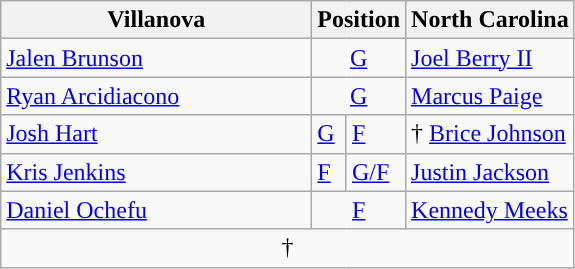<table class="wikitable">
<tr>
<th style="width:200px;">Villanova</th>
<th colspan="2">Position</th>
<th>North Carolina</th>
</tr>
<tr>
<td><a href='#'>Jalen Brunson</a></td>
<td colspan="2" style="text-align:center"><a href='#'>G</a></td>
<td><a href='#'>Joel Berry II</a></td>
</tr>
<tr>
<td><a href='#'>Ryan Arcidiacono</a></td>
<td colspan="2" style="text-align:center"><a href='#'>G</a></td>
<td><a href='#'>Marcus Paige</a></td>
</tr>
<tr>
<td><a href='#'>Josh Hart</a></td>
<td><a href='#'>G</a></td>
<td><a href='#'>F</a></td>
<td>† <a href='#'>Brice Johnson</a></td>
</tr>
<tr>
<td><a href='#'>Kris Jenkins</a></td>
<td><a href='#'>F</a></td>
<td><a href='#'>G/F</a></td>
<td><a href='#'>Justin Jackson</a></td>
</tr>
<tr>
<td><a href='#'>Daniel Ochefu</a></td>
<td colspan="2" style="text-align:center"><a href='#'>F</a></td>
<td><a href='#'>Kennedy Meeks</a></td>
</tr>
<tr>
<td colspan="5" align=center>† </td>
</tr>
</table>
